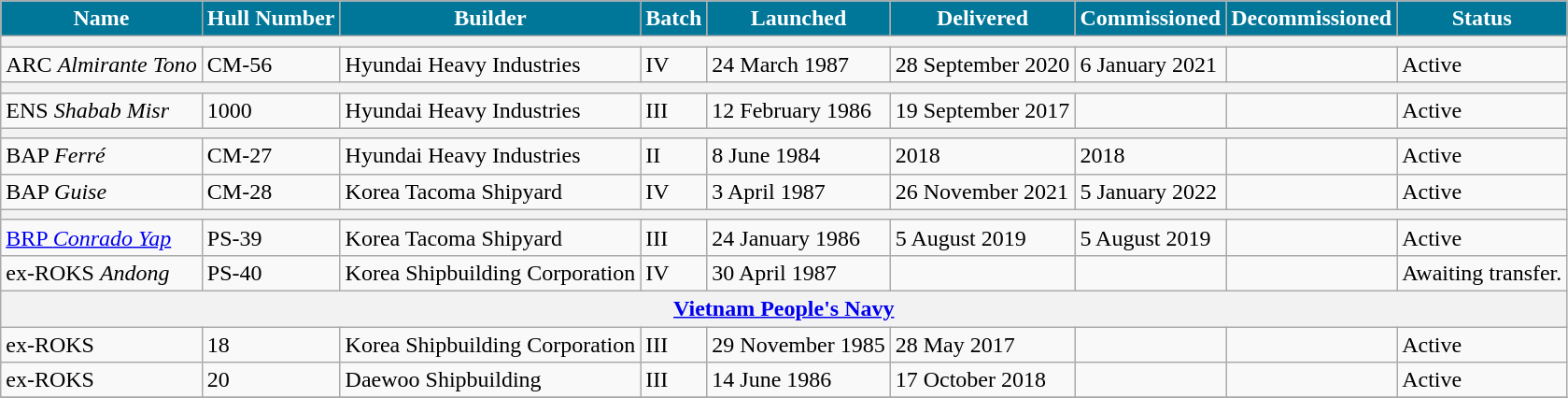<table class="wikitable">
<tr>
<th style="background:#079;color:#fff;">Name</th>
<th style="background:#079;color:#fff;">Hull Number</th>
<th style="background:#079;color:#fff;">Builder</th>
<th style="background:#079;color:#fff;">Batch</th>
<th style="background:#079;color:#fff;">Launched</th>
<th style="background:#079;color:#fff;">Delivered</th>
<th style="background:#079;color:#fff;">Commissioned</th>
<th style="background:#079;color:#fff;">Decommissioned</th>
<th style="background:#079;color:#fff;">Status</th>
</tr>
<tr>
<th colspan=9></th>
</tr>
<tr>
<td>ARC <em>Almirante Tono</em></td>
<td>CM-56</td>
<td>Hyundai Heavy Industries</td>
<td>IV</td>
<td>24 March 1987</td>
<td>28 September 2020</td>
<td>6 January 2021</td>
<td></td>
<td>Active</td>
</tr>
<tr>
<th colspan=9></th>
</tr>
<tr>
<td>ENS <em>Shabab Misr</em></td>
<td>1000</td>
<td>Hyundai Heavy Industries</td>
<td>III</td>
<td>12 February 1986</td>
<td>19 September 2017</td>
<td></td>
<td></td>
<td>Active</td>
</tr>
<tr>
<th colspan=9></th>
</tr>
<tr>
<td>BAP <em>Ferré</em></td>
<td>CM-27</td>
<td>Hyundai Heavy Industries</td>
<td>II</td>
<td>8 June 1984</td>
<td>2018</td>
<td>2018</td>
<td></td>
<td>Active</td>
</tr>
<tr>
<td>BAP <em>Guise</em></td>
<td>CM-28</td>
<td>Korea Tacoma Shipyard</td>
<td>IV</td>
<td>3 April 1987</td>
<td>26 November 2021</td>
<td>5 January 2022</td>
<td></td>
<td>Active</td>
</tr>
<tr>
<th colspan=9></th>
</tr>
<tr>
<td><a href='#'>BRP <em>Conrado Yap</em></a></td>
<td>PS-39</td>
<td>Korea Tacoma Shipyard</td>
<td>III</td>
<td>24 January 1986</td>
<td>5 August 2019</td>
<td>5 August 2019</td>
<td></td>
<td>Active</td>
</tr>
<tr>
<td>ex-ROKS <em>Andong</em></td>
<td>PS-40</td>
<td>Korea Shipbuilding Corporation</td>
<td>IV</td>
<td>30 April 1987</td>
<td></td>
<td></td>
<td></td>
<td>Awaiting transfer.</td>
</tr>
<tr>
<th colspan=9> <a href='#'>Vietnam People's Navy</a></th>
</tr>
<tr>
<td>ex-ROKS </td>
<td>18</td>
<td>Korea Shipbuilding Corporation</td>
<td>III</td>
<td>29 November 1985</td>
<td>28 May 2017</td>
<td></td>
<td></td>
<td>Active</td>
</tr>
<tr>
<td>ex-ROKS </td>
<td>20</td>
<td>Daewoo Shipbuilding</td>
<td>III</td>
<td>14 June 1986</td>
<td>17 October 2018</td>
<td></td>
<td></td>
<td>Active</td>
</tr>
<tr>
</tr>
</table>
